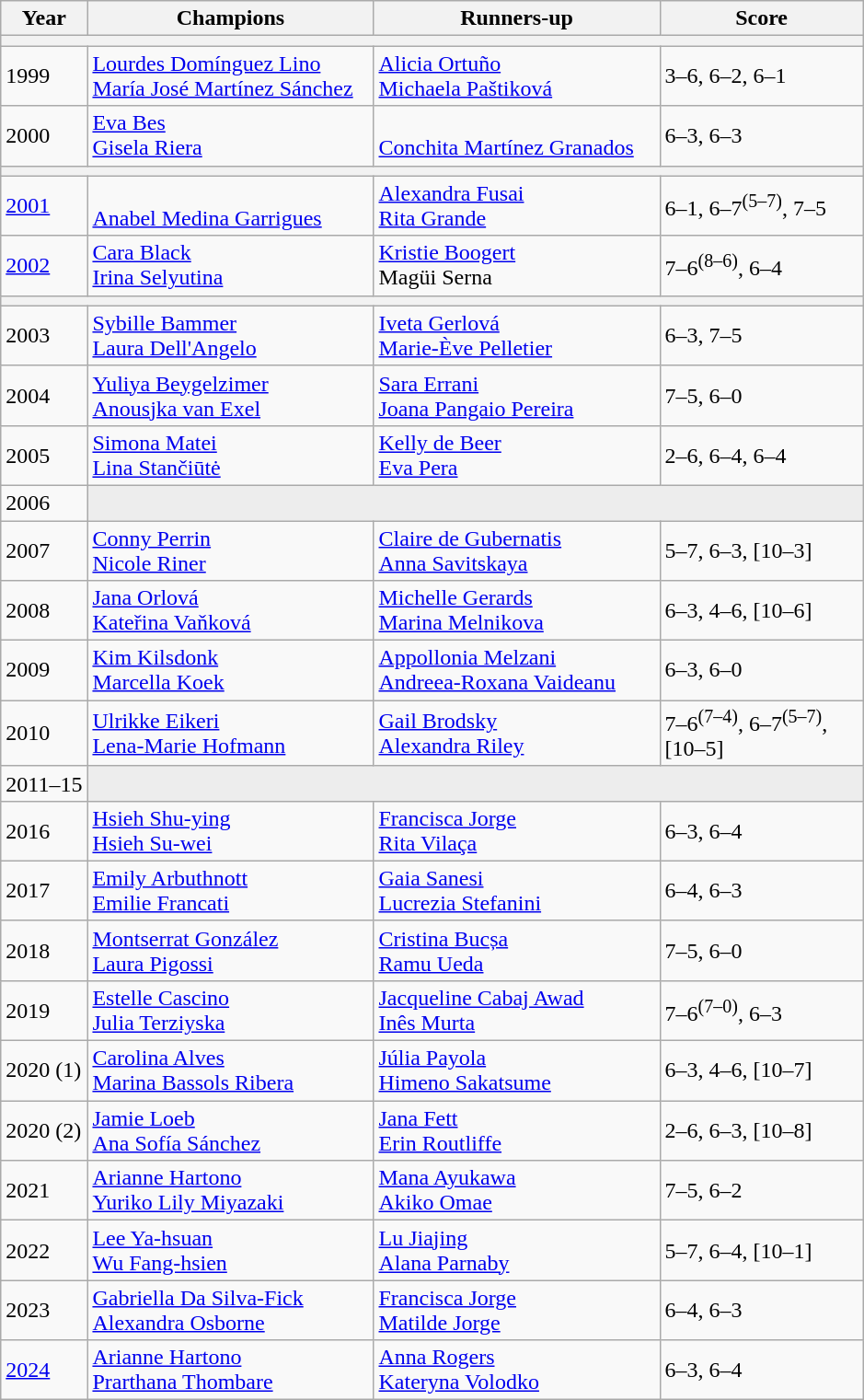<table class="wikitable">
<tr>
<th>Year</th>
<th style="width:200px">Champions</th>
<th style="width:200px">Runners-up</th>
<th style="width:140px" class="unsortable">Score</th>
</tr>
<tr>
<th colspan="4"></th>
</tr>
<tr>
<td>1999</td>
<td> <a href='#'>Lourdes Domínguez Lino</a> <br>  <a href='#'>María José Martínez Sánchez</a></td>
<td> <a href='#'>Alicia Ortuño</a> <br>  <a href='#'>Michaela Paštiková</a></td>
<td>3–6, 6–2, 6–1</td>
</tr>
<tr>
<td>2000</td>
<td> <a href='#'>Eva Bes</a> <br>  <a href='#'>Gisela Riera</a></td>
<td> <br>  <a href='#'>Conchita Martínez Granados</a></td>
<td>6–3, 6–3</td>
</tr>
<tr>
<th colspan="4"></th>
</tr>
<tr>
<td><a href='#'>2001</a></td>
<td> <br>  <a href='#'>Anabel Medina Garrigues</a></td>
<td> <a href='#'>Alexandra Fusai</a> <br>  <a href='#'>Rita Grande</a></td>
<td>6–1, 6–7<sup>(5–7)</sup>, 7–5</td>
</tr>
<tr>
<td><a href='#'>2002</a></td>
<td> <a href='#'>Cara Black</a> <br>  <a href='#'>Irina Selyutina</a></td>
<td> <a href='#'>Kristie Boogert</a> <br>  Magüi Serna</td>
<td>7–6<sup>(8–6)</sup>, 6–4</td>
</tr>
<tr>
<th colspan="4"></th>
</tr>
<tr>
<td>2003</td>
<td> <a href='#'>Sybille Bammer</a> <br>  <a href='#'>Laura Dell'Angelo</a></td>
<td> <a href='#'>Iveta Gerlová</a> <br>  <a href='#'>Marie-Ève Pelletier</a></td>
<td>6–3, 7–5</td>
</tr>
<tr>
<td>2004</td>
<td> <a href='#'>Yuliya Beygelzimer</a> <br>  <a href='#'>Anousjka van Exel</a></td>
<td> <a href='#'>Sara Errani</a> <br>  <a href='#'>Joana Pangaio Pereira</a></td>
<td>7–5, 6–0</td>
</tr>
<tr>
<td>2005</td>
<td> <a href='#'>Simona Matei</a> <br>  <a href='#'>Lina Stančiūtė</a></td>
<td> <a href='#'>Kelly de Beer</a> <br>  <a href='#'>Eva Pera</a></td>
<td>2–6, 6–4, 6–4</td>
</tr>
<tr>
<td>2006</td>
<td colspan=3 bgcolor="#ededed"></td>
</tr>
<tr>
<td>2007</td>
<td> <a href='#'>Conny Perrin</a> <br>  <a href='#'>Nicole Riner</a></td>
<td> <a href='#'>Claire de Gubernatis</a> <br>  <a href='#'>Anna Savitskaya</a></td>
<td>5–7, 6–3, [10–3]</td>
</tr>
<tr>
<td>2008</td>
<td> <a href='#'>Jana Orlová</a> <br>  <a href='#'>Kateřina Vaňková</a></td>
<td> <a href='#'>Michelle Gerards</a> <br>  <a href='#'>Marina Melnikova</a></td>
<td>6–3, 4–6, [10–6]</td>
</tr>
<tr>
<td>2009</td>
<td> <a href='#'>Kim Kilsdonk</a> <br>  <a href='#'>Marcella Koek</a></td>
<td> <a href='#'>Appollonia Melzani</a> <br>  <a href='#'>Andreea-Roxana Vaideanu</a></td>
<td>6–3, 6–0</td>
</tr>
<tr>
<td>2010</td>
<td> <a href='#'>Ulrikke Eikeri</a> <br>  <a href='#'>Lena-Marie Hofmann</a></td>
<td> <a href='#'>Gail Brodsky</a> <br>  <a href='#'>Alexandra Riley</a></td>
<td>7–6<sup>(7–4)</sup>, 6–7<sup>(5–7)</sup>, [10–5]</td>
</tr>
<tr>
<td>2011–15</td>
<td colspan=3 bgcolor="#ededed"></td>
</tr>
<tr>
<td>2016</td>
<td> <a href='#'>Hsieh Shu-ying</a> <br>  <a href='#'>Hsieh Su-wei</a></td>
<td> <a href='#'>Francisca Jorge</a> <br>  <a href='#'>Rita Vilaça</a></td>
<td>6–3, 6–4</td>
</tr>
<tr>
<td>2017</td>
<td> <a href='#'>Emily Arbuthnott</a> <br>  <a href='#'>Emilie Francati</a></td>
<td> <a href='#'>Gaia Sanesi</a> <br>  <a href='#'>Lucrezia Stefanini</a></td>
<td>6–4, 6–3</td>
</tr>
<tr>
<td>2018</td>
<td> <a href='#'>Montserrat González</a> <br>  <a href='#'>Laura Pigossi</a></td>
<td> <a href='#'>Cristina Bucșa</a> <br>  <a href='#'>Ramu Ueda</a></td>
<td>7–5, 6–0</td>
</tr>
<tr>
<td>2019</td>
<td> <a href='#'>Estelle Cascino</a> <br>  <a href='#'>Julia Terziyska</a></td>
<td> <a href='#'>Jacqueline Cabaj Awad</a> <br>  <a href='#'>Inês Murta</a></td>
<td>7–6<sup>(7–0)</sup>, 6–3</td>
</tr>
<tr>
<td>2020 (1)</td>
<td> <a href='#'>Carolina Alves</a> <br>  <a href='#'>Marina Bassols Ribera</a></td>
<td> <a href='#'>Júlia Payola</a> <br>  <a href='#'>Himeno Sakatsume</a></td>
<td>6–3, 4–6, [10–7]</td>
</tr>
<tr>
<td>2020 (2)</td>
<td> <a href='#'>Jamie Loeb</a> <br>  <a href='#'>Ana Sofía Sánchez</a></td>
<td> <a href='#'>Jana Fett</a> <br>  <a href='#'>Erin Routliffe</a></td>
<td>2–6, 6–3, [10–8]</td>
</tr>
<tr>
<td>2021</td>
<td> <a href='#'>Arianne Hartono</a> <br>  <a href='#'>Yuriko Lily Miyazaki</a></td>
<td> <a href='#'>Mana Ayukawa</a> <br>  <a href='#'>Akiko Omae</a></td>
<td>7–5, 6–2</td>
</tr>
<tr>
<td>2022</td>
<td> <a href='#'>Lee Ya-hsuan</a> <br>  <a href='#'>Wu Fang-hsien</a></td>
<td> <a href='#'>Lu Jiajing</a> <br>  <a href='#'>Alana Parnaby</a></td>
<td>5–7, 6–4, [10–1]</td>
</tr>
<tr>
<td>2023</td>
<td> <a href='#'>Gabriella Da Silva-Fick</a> <br>  <a href='#'>Alexandra Osborne</a></td>
<td> <a href='#'>Francisca Jorge</a> <br>  <a href='#'>Matilde Jorge</a></td>
<td>6–4, 6–3</td>
</tr>
<tr>
<td><a href='#'>2024</a></td>
<td> <a href='#'>Arianne Hartono</a> <br>  <a href='#'>Prarthana Thombare</a></td>
<td> <a href='#'>Anna Rogers</a> <br>  <a href='#'>Kateryna Volodko</a></td>
<td>6–3, 6–4</td>
</tr>
</table>
